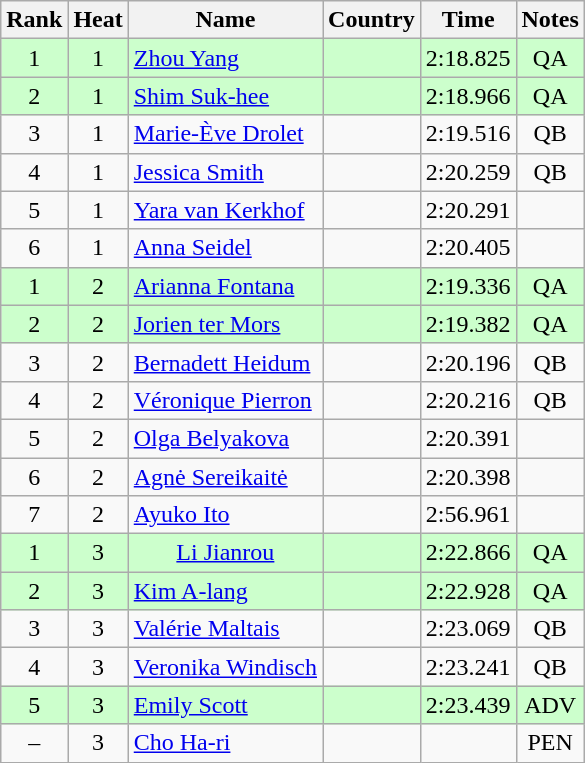<table class="wikitable sortable" style="text-align:center">
<tr>
<th>Rank</th>
<th>Heat</th>
<th>Name</th>
<th>Country</th>
<th>Time</th>
<th>Notes</th>
</tr>
<tr bgcolor=ccffcc>
<td>1</td>
<td>1</td>
<td align=left><a href='#'>Zhou Yang</a></td>
<td align=left></td>
<td>2:18.825</td>
<td>QA</td>
</tr>
<tr bgcolor=ccffcc>
<td>2</td>
<td>1</td>
<td align=left><a href='#'>Shim Suk-hee</a></td>
<td align=left></td>
<td>2:18.966</td>
<td>QA</td>
</tr>
<tr>
<td>3</td>
<td>1</td>
<td align=left><a href='#'>Marie-Ève Drolet</a></td>
<td align=left></td>
<td>2:19.516</td>
<td>QB</td>
</tr>
<tr>
<td>4</td>
<td>1</td>
<td align=left><a href='#'>Jessica Smith</a></td>
<td align=left></td>
<td>2:20.259</td>
<td>QB</td>
</tr>
<tr>
<td>5</td>
<td>1</td>
<td align=left><a href='#'>Yara van Kerkhof</a></td>
<td align=left></td>
<td>2:20.291</td>
<td></td>
</tr>
<tr>
<td>6</td>
<td>1</td>
<td align=left><a href='#'>Anna Seidel</a></td>
<td align=left></td>
<td>2:20.405</td>
<td></td>
</tr>
<tr bgcolor=ccffcc>
<td>1</td>
<td>2</td>
<td align=left><a href='#'>Arianna Fontana</a></td>
<td align=left></td>
<td>2:19.336</td>
<td>QA</td>
</tr>
<tr bgcolor=ccffcc>
<td>2</td>
<td>2</td>
<td align=left><a href='#'>Jorien ter Mors</a></td>
<td align=left></td>
<td>2:19.382</td>
<td>QA</td>
</tr>
<tr>
<td>3</td>
<td>2</td>
<td align=left><a href='#'>Bernadett Heidum</a></td>
<td align=left></td>
<td>2:20.196</td>
<td>QB</td>
</tr>
<tr>
<td>4</td>
<td>2</td>
<td align=left><a href='#'>Véronique Pierron</a></td>
<td align=left></td>
<td>2:20.216</td>
<td>QB</td>
</tr>
<tr>
<td>5</td>
<td>2</td>
<td align=left><a href='#'>Olga Belyakova</a></td>
<td align=left></td>
<td>2:20.391</td>
<td></td>
</tr>
<tr>
<td>6</td>
<td>2</td>
<td align=left><a href='#'>Agnė Sereikaitė</a></td>
<td align=left></td>
<td>2:20.398</td>
<td></td>
</tr>
<tr>
<td>7</td>
<td>2</td>
<td align=left><a href='#'>Ayuko Ito</a></td>
<td align=left></td>
<td>2:56.961</td>
<td></td>
</tr>
<tr bgcolor=ccffcc>
<td>1</td>
<td>3</td>
<td align=lef><a href='#'>Li Jianrou</a></td>
<td align=left></td>
<td>2:22.866</td>
<td>QA</td>
</tr>
<tr bgcolor=ccffcc>
<td>2</td>
<td>3</td>
<td align=left><a href='#'>Kim A-lang</a></td>
<td align=left></td>
<td>2:22.928</td>
<td>QA</td>
</tr>
<tr>
<td>3</td>
<td>3</td>
<td align=left><a href='#'>Valérie Maltais</a></td>
<td align=left></td>
<td>2:23.069</td>
<td>QB</td>
</tr>
<tr>
<td>4</td>
<td>3</td>
<td align=left><a href='#'>Veronika Windisch</a></td>
<td align=left></td>
<td>2:23.241</td>
<td>QB</td>
</tr>
<tr bgcolor=ccffcc>
<td>5</td>
<td>3</td>
<td align=left><a href='#'>Emily Scott</a></td>
<td align=left></td>
<td>2:23.439</td>
<td>ADV</td>
</tr>
<tr>
<td>–</td>
<td>3</td>
<td align=left><a href='#'>Cho Ha-ri</a></td>
<td align=left></td>
<td></td>
<td>PEN</td>
</tr>
</table>
